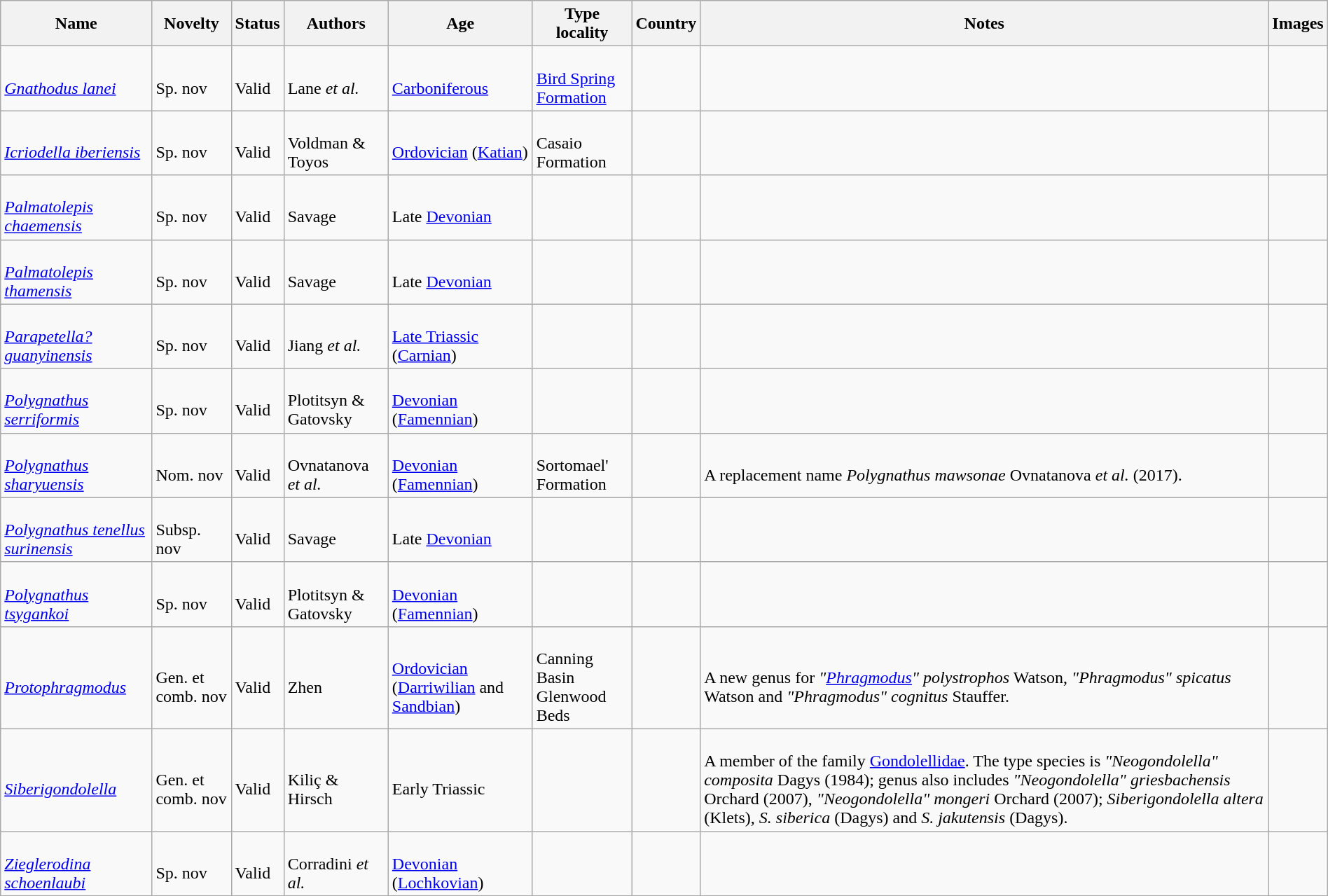<table class="wikitable sortable" align="center" width="100%">
<tr>
<th>Name</th>
<th>Novelty</th>
<th>Status</th>
<th>Authors</th>
<th>Age</th>
<th>Type locality</th>
<th>Country</th>
<th>Notes</th>
<th>Images</th>
</tr>
<tr>
<td><br><em><a href='#'>Gnathodus lanei</a></em></td>
<td><br>Sp. nov</td>
<td><br>Valid</td>
<td><br>Lane <em>et al.</em></td>
<td><br><a href='#'>Carboniferous</a></td>
<td><br><a href='#'>Bird Spring Formation</a></td>
<td><br></td>
<td></td>
<td></td>
</tr>
<tr>
<td><br><em><a href='#'>Icriodella iberiensis</a></em></td>
<td><br>Sp. nov</td>
<td><br>Valid</td>
<td><br>Voldman & Toyos</td>
<td><br><a href='#'>Ordovician</a> (<a href='#'>Katian</a>)</td>
<td><br>Casaio Formation</td>
<td><br></td>
<td></td>
<td></td>
</tr>
<tr>
<td><br><em><a href='#'>Palmatolepis chaemensis</a></em></td>
<td><br>Sp. nov</td>
<td><br>Valid</td>
<td><br>Savage</td>
<td><br>Late <a href='#'>Devonian</a></td>
<td></td>
<td><br></td>
<td></td>
<td></td>
</tr>
<tr>
<td><br><em><a href='#'>Palmatolepis thamensis</a></em></td>
<td><br>Sp. nov</td>
<td><br>Valid</td>
<td><br>Savage</td>
<td><br>Late <a href='#'>Devonian</a></td>
<td></td>
<td><br></td>
<td></td>
<td></td>
</tr>
<tr>
<td><br><em><a href='#'>Parapetella? guanyinensis</a></em></td>
<td><br>Sp. nov</td>
<td><br>Valid</td>
<td><br>Jiang <em>et al.</em></td>
<td><br><a href='#'>Late Triassic</a> (<a href='#'>Carnian</a>)</td>
<td></td>
<td><br></td>
<td></td>
<td></td>
</tr>
<tr>
<td><br><em><a href='#'>Polygnathus serriformis</a></em></td>
<td><br>Sp. nov</td>
<td><br>Valid</td>
<td><br>Plotitsyn & Gatovsky</td>
<td><br><a href='#'>Devonian</a> (<a href='#'>Famennian</a>)</td>
<td></td>
<td><br></td>
<td></td>
<td></td>
</tr>
<tr>
<td><br><em><a href='#'>Polygnathus sharyuensis</a></em></td>
<td><br>Nom. nov</td>
<td><br>Valid</td>
<td><br>Ovnatanova <em>et al.</em></td>
<td><br><a href='#'>Devonian</a> (<a href='#'>Famennian</a>)</td>
<td><br>Sortomael' Formation</td>
<td><br><br>
</td>
<td><br>A replacement name <em>Polygnathus mawsonae</em> Ovnatanova <em>et al.</em> (2017).</td>
<td></td>
</tr>
<tr>
<td><br><em><a href='#'>Polygnathus tenellus surinensis</a></em></td>
<td><br>Subsp. nov</td>
<td><br>Valid</td>
<td><br>Savage</td>
<td><br>Late <a href='#'>Devonian</a></td>
<td></td>
<td><br></td>
<td></td>
<td></td>
</tr>
<tr>
<td><br><em><a href='#'>Polygnathus tsygankoi</a></em></td>
<td><br>Sp. nov</td>
<td><br>Valid</td>
<td><br>Plotitsyn & Gatovsky</td>
<td><br><a href='#'>Devonian</a> (<a href='#'>Famennian</a>)</td>
<td></td>
<td><br></td>
<td></td>
<td></td>
</tr>
<tr>
<td><br><em><a href='#'>Protophragmodus</a></em></td>
<td><br>Gen. et comb. nov</td>
<td><br>Valid</td>
<td><br>Zhen</td>
<td><br><a href='#'>Ordovician</a> (<a href='#'>Darriwilian</a> and <a href='#'>Sandbian</a>)</td>
<td><br>Canning Basin<br>
Glenwood Beds</td>
<td><br><br>
</td>
<td><br>A new genus for <em>"<a href='#'>Phragmodus</a>" polystrophos</em> Watson, <em>"Phragmodus" spicatus</em> Watson and <em>"Phragmodus" cognitus</em> Stauffer.</td>
<td></td>
</tr>
<tr>
<td><br><em><a href='#'>Siberigondolella</a></em></td>
<td><br>Gen. et comb. nov</td>
<td><br>Valid</td>
<td><br>Kiliç & Hirsch</td>
<td><br>Early Triassic</td>
<td></td>
<td><br><br>
</td>
<td><br>A member of the family <a href='#'>Gondolellidae</a>. The type species is <em>"Neogondolella" composita</em> Dagys (1984); genus also includes <em>"Neogondolella" griesbachensis</em> Orchard (2007), <em>"Neogondolella" mongeri</em> Orchard (2007); <em>Siberigondolella altera</em> (Klets), <em>S. siberica</em> (Dagys) and <em>S. jakutensis</em> (Dagys).</td>
<td></td>
</tr>
<tr>
<td><br><em><a href='#'>Zieglerodina schoenlaubi</a></em></td>
<td><br>Sp. nov</td>
<td><br>Valid</td>
<td><br>Corradini <em>et al.</em></td>
<td><br><a href='#'>Devonian</a> (<a href='#'>Lochkovian</a>)</td>
<td></td>
<td><br></td>
<td></td>
<td></td>
</tr>
<tr>
</tr>
</table>
